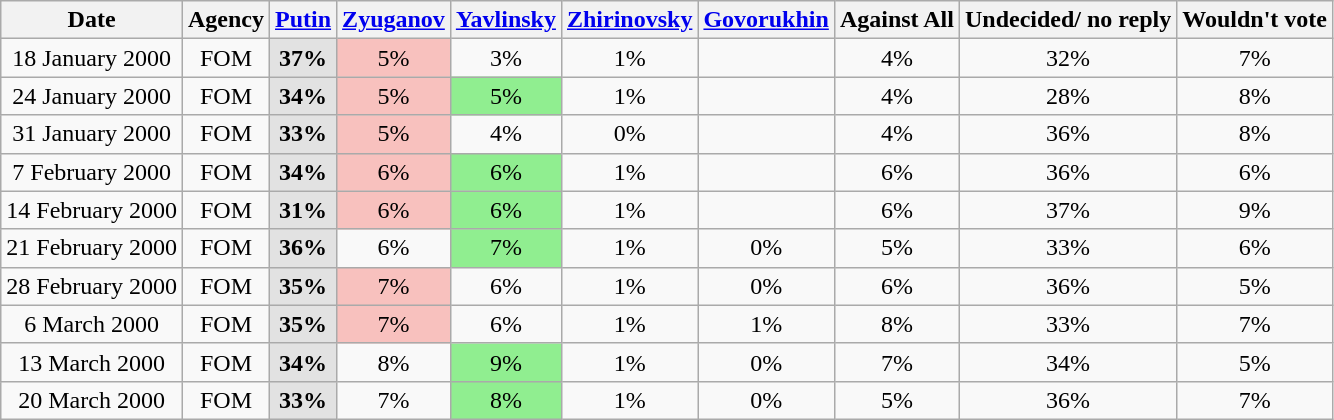<table class=wikitable style=text-align:center>
<tr>
<th>Date</th>
<th>Agency</th>
<th><a href='#'>Putin</a></th>
<th><a href='#'>Zyuganov</a></th>
<th><a href='#'>Yavlinsky</a></th>
<th><a href='#'>Zhirinovsky</a></th>
<th><a href='#'>Govorukhin</a></th>
<th>Against All</th>
<th>Undecided/ no reply</th>
<th>Wouldn't vote</th>
</tr>
<tr>
<td>18 January 2000</td>
<td>FOM</td>
<td style="background:#E2E2E2"><strong>37%</strong></td>
<td style="background:#F8C1BE">5%</td>
<td>3%</td>
<td>1%</td>
<td></td>
<td>4%</td>
<td>32%</td>
<td>7%</td>
</tr>
<tr>
<td>24 January 2000</td>
<td>FOM</td>
<td style="background:#E2E2E2"><strong>34%</strong></td>
<td style="background:#F8C1BE">5%</td>
<td style="background:#90ee90">5%</td>
<td>1%</td>
<td></td>
<td>4%</td>
<td>28%</td>
<td>8%</td>
</tr>
<tr>
<td>31 January 2000</td>
<td>FOM</td>
<td style="background:#E2E2E2"><strong>33%</strong></td>
<td style="background:#F8C1BE">5%</td>
<td>4%</td>
<td>0%</td>
<td></td>
<td>4%</td>
<td>36%</td>
<td>8%</td>
</tr>
<tr>
<td>7 February 2000</td>
<td>FOM</td>
<td style="background:#E2E2E2"><strong>34%</strong></td>
<td style="background:#F8C1BE">6%</td>
<td style="background:#90ee90">6%</td>
<td>1%</td>
<td></td>
<td>6%</td>
<td>36%</td>
<td>6%</td>
</tr>
<tr>
<td>14 February 2000</td>
<td>FOM</td>
<td style="background:#E2E2E2"><strong>31%</strong></td>
<td style="background:#F8C1BE">6%</td>
<td style="background:#90ee90">6%</td>
<td>1%</td>
<td></td>
<td>6%</td>
<td>37%</td>
<td>9%</td>
</tr>
<tr>
<td>21 February 2000</td>
<td>FOM</td>
<td style="background:#E2E2E2"><strong>36%</strong></td>
<td>6%</td>
<td style="background:#90ee90">7%</td>
<td>1%</td>
<td>0%</td>
<td>5%</td>
<td>33%</td>
<td>6%</td>
</tr>
<tr>
<td>28 February 2000</td>
<td>FOM</td>
<td style="background:#E2E2E2"><strong>35%</strong></td>
<td style="background:#F8C1BE">7%</td>
<td>6%</td>
<td>1%</td>
<td>0%</td>
<td>6%</td>
<td>36%</td>
<td>5%</td>
</tr>
<tr>
<td>6 March 2000</td>
<td>FOM</td>
<td style="background:#E2E2E2"><strong>35%</strong></td>
<td style="background:#F8C1BE">7%</td>
<td>6%</td>
<td>1%</td>
<td>1%</td>
<td>8%</td>
<td>33%</td>
<td>7%</td>
</tr>
<tr>
<td>13 March 2000</td>
<td>FOM</td>
<td style="background:#E2E2E2"><strong>34%</strong></td>
<td>8%</td>
<td style="background:#90ee90">9%</td>
<td>1%</td>
<td>0%</td>
<td>7%</td>
<td>34%</td>
<td>5%</td>
</tr>
<tr>
<td>20 March 2000</td>
<td>FOM</td>
<td style="background:#E2E2E2"><strong>33%</strong></td>
<td>7%</td>
<td style="background:#90ee90">8%</td>
<td>1%</td>
<td>0%</td>
<td>5%</td>
<td>36%</td>
<td>7%</td>
</tr>
</table>
